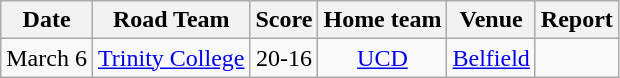<table class="wikitable" "align=center">
<tr>
<th>Date</th>
<th>Road Team</th>
<th>Score</th>
<th>Home team</th>
<th>Venue</th>
<th>Report</th>
</tr>
<tr>
<td style="text-align:center;">March 6</td>
<td style="text-align:center;"><a href='#'>Trinity College</a></td>
<td style="text-align:center;">20-16</td>
<td style="text-align:center;"><a href='#'>UCD</a></td>
<td style="text-align:center;"><a href='#'>Belfield</a></td>
<td style="text-align:center;"></td>
</tr>
</table>
